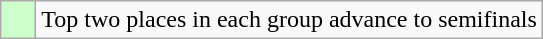<table class="wikitable">
<tr>
<td style="background:#cfc;">    </td>
<td>Top two places in each group advance to semifinals</td>
</tr>
</table>
